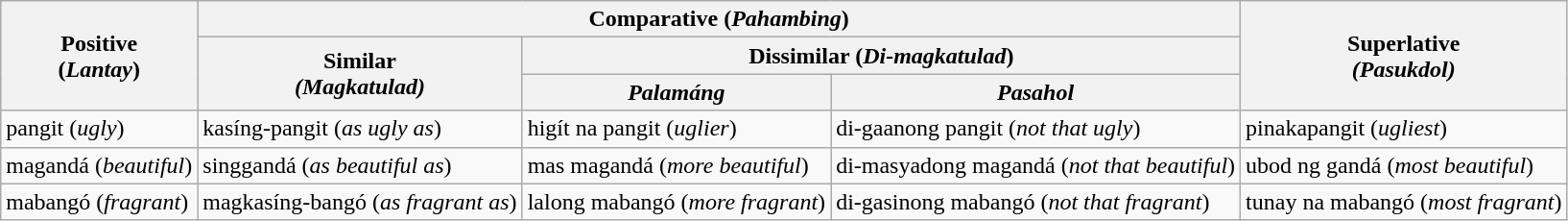<table class="wikitable">
<tr>
<th rowspan="3">Positive<br>(<em>Lantay</em>)</th>
<th colspan="3">Comparative (<em>Pahambing</em>)</th>
<th rowspan="3">Superlative<br><em>(Pasukdol)</em></th>
</tr>
<tr>
<th rowspan="2">Similar<br><em>(Magkatulad)</em></th>
<th colspan="2">Dissimilar (<em>Di-magkatulad</em>)</th>
</tr>
<tr>
<th><em>Palamáng</em></th>
<th><em>Pasahol</em></th>
</tr>
<tr>
<td>pangit (<em>ugly</em>)</td>
<td>kasíng-pangit (<em>as ugly as</em>)</td>
<td>higít na pangit (<em>uglier</em>)</td>
<td>di-gaanong pangit (<em>not that ugly</em>)</td>
<td>pinakapangit (<em>ugliest</em>)</td>
</tr>
<tr>
<td>magandá (<em>beautiful</em>)</td>
<td>singgandá (<em>as beautiful as</em>)</td>
<td>mas magandá (<em>more beautiful</em>)</td>
<td>di-masyadong magandá (<em>not that beautiful</em>)</td>
<td>ubod ng gandá (<em>most beautiful</em>)</td>
</tr>
<tr>
<td>mabangó (<em>fragrant</em>)</td>
<td>magkasíng-bangó (<em>as fragrant as</em>)</td>
<td>lalong mabangó (<em>more fragrant</em>)</td>
<td>di-gasinong mabangó (<em>not that fragrant</em>)</td>
<td>tunay na mabangó (<em>most fragrant</em>)</td>
</tr>
</table>
